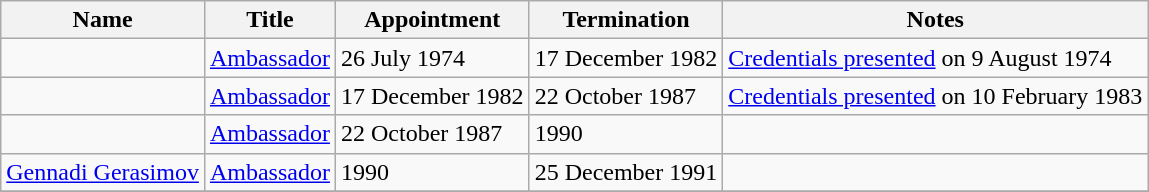<table class="wikitable">
<tr valign="middle">
<th>Name</th>
<th>Title</th>
<th>Appointment</th>
<th>Termination</th>
<th>Notes</th>
</tr>
<tr>
<td></td>
<td><a href='#'>Ambassador</a></td>
<td>26 July 1974</td>
<td>17 December 1982</td>
<td><a href='#'>Credentials presented</a> on 9 August 1974</td>
</tr>
<tr>
<td></td>
<td><a href='#'>Ambassador</a></td>
<td>17 December 1982</td>
<td>22 October 1987</td>
<td><a href='#'>Credentials presented</a> on 10 February 1983</td>
</tr>
<tr>
<td></td>
<td><a href='#'>Ambassador</a></td>
<td>22 October 1987</td>
<td>1990</td>
<td></td>
</tr>
<tr>
<td><a href='#'>Gennadi Gerasimov</a></td>
<td><a href='#'>Ambassador</a></td>
<td>1990</td>
<td>25 December 1991</td>
<td></td>
</tr>
<tr>
</tr>
</table>
